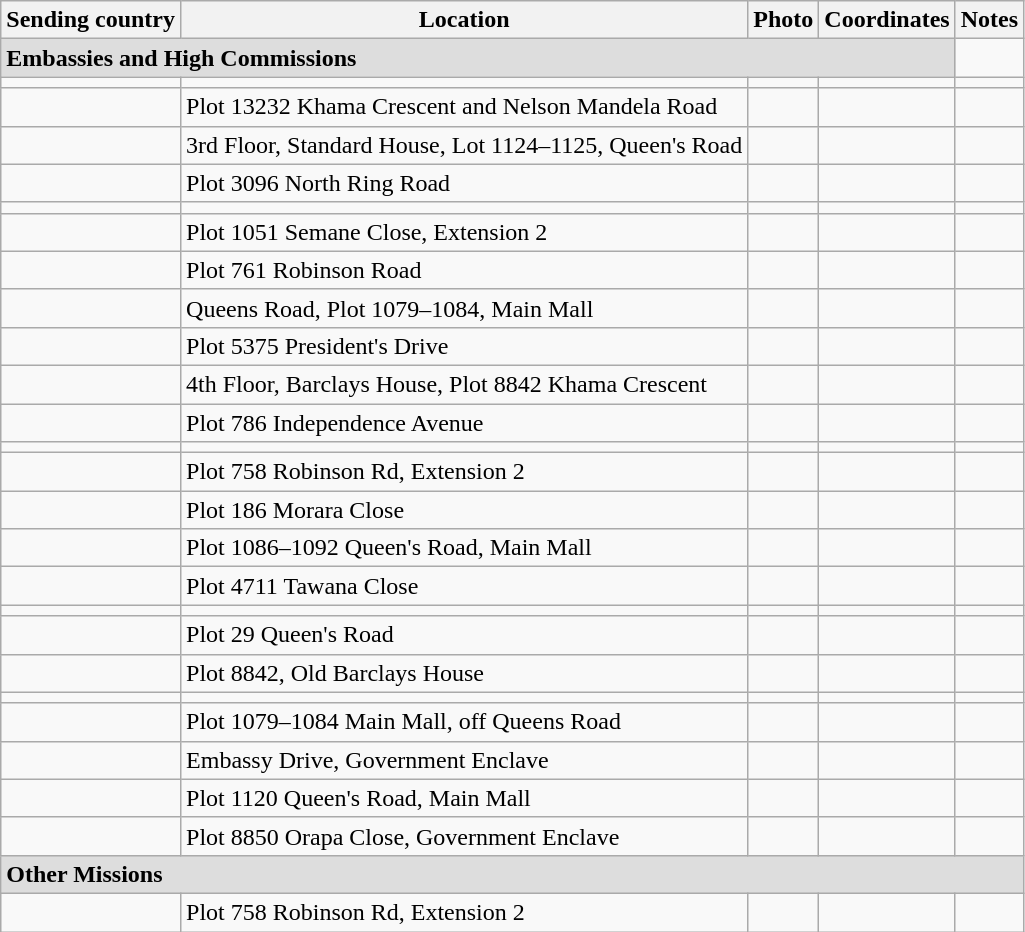<table class="wikitable sortable">
<tr>
<th>Sending country</th>
<th>Location</th>
<th>Photo</th>
<th>Coordinates</th>
<th class="unsortable">Notes</th>
</tr>
<tr class="sortbottom">
<th colspan="4" style="text-align:left; background:#DDDDDD;">Embassies and High Commissions</th>
</tr>
<tr>
<td></td>
<td></td>
<td></td>
<td></td>
<td></td>
</tr>
<tr>
<td></td>
<td>Plot 13232 Khama Crescent and Nelson Mandela Road</td>
<td></td>
<td></td>
<td></td>
</tr>
<tr>
<td></td>
<td>3rd Floor, Standard House, Lot 1124–1125, Queen's Road</td>
<td></td>
<td></td>
<td></td>
</tr>
<tr>
<td></td>
<td>Plot 3096 North Ring Road</td>
<td></td>
<td></td>
<td></td>
</tr>
<tr>
<td></td>
<td></td>
<td></td>
<td></td>
<td></td>
</tr>
<tr>
<td></td>
<td>Plot 1051 Semane Close, Extension 2</td>
<td></td>
<td></td>
<td></td>
</tr>
<tr>
<td></td>
<td>Plot 761 Robinson Road</td>
<td></td>
<td></td>
<td></td>
</tr>
<tr>
<td></td>
<td>Queens Road, Plot 1079–1084, Main Mall</td>
<td></td>
<td></td>
<td></td>
</tr>
<tr>
<td></td>
<td>Plot 5375 President's Drive</td>
<td></td>
<td></td>
<td></td>
</tr>
<tr>
<td></td>
<td>4th Floor, Barclays House, Plot 8842 Khama Crescent</td>
<td></td>
<td></td>
<td></td>
</tr>
<tr>
<td></td>
<td>Plot 786 Independence Avenue</td>
<td></td>
<td></td>
<td></td>
</tr>
<tr>
<td></td>
<td></td>
<td></td>
<td></td>
<td></td>
</tr>
<tr>
<td></td>
<td>Plot 758 Robinson Rd, Extension 2</td>
<td></td>
<td></td>
<td></td>
</tr>
<tr>
<td></td>
<td>Plot 186 Morara Close</td>
<td></td>
<td></td>
<td></td>
</tr>
<tr>
<td></td>
<td>Plot 1086–1092 Queen's Road, Main Mall</td>
<td></td>
<td></td>
<td></td>
</tr>
<tr>
<td></td>
<td>Plot 4711 Tawana Close</td>
<td></td>
<td></td>
<td></td>
</tr>
<tr>
<td></td>
<td></td>
<td></td>
<td></td>
<td></td>
</tr>
<tr>
<td></td>
<td>Plot 29 Queen's Road</td>
<td></td>
<td></td>
<td></td>
</tr>
<tr>
<td></td>
<td>Plot 8842, Old Barclays House</td>
<td></td>
<td></td>
<td></td>
</tr>
<tr>
<td></td>
<td></td>
<td></td>
<td></td>
<td></td>
</tr>
<tr>
<td></td>
<td>Plot 1079–1084 Main Mall, off Queens Road</td>
<td></td>
<td></td>
<td></td>
</tr>
<tr>
<td></td>
<td>Embassy Drive, Government Enclave</td>
<td></td>
<td></td>
<td></td>
</tr>
<tr>
<td></td>
<td>Plot 1120 Queen's Road, Main Mall</td>
<td></td>
<td></td>
<td></td>
</tr>
<tr>
<td></td>
<td>Plot 8850 Orapa Close, Government Enclave</td>
<td></td>
<td></td>
<td></td>
</tr>
<tr class="sortbottom">
<th colspan="6" style="text-align:left; background:#DDDDDD;">Other Missions</th>
</tr>
<tr>
<td></td>
<td>Plot 758 Robinson Rd, Extension 2</td>
<td></td>
<td></td>
<td></td>
</tr>
</table>
